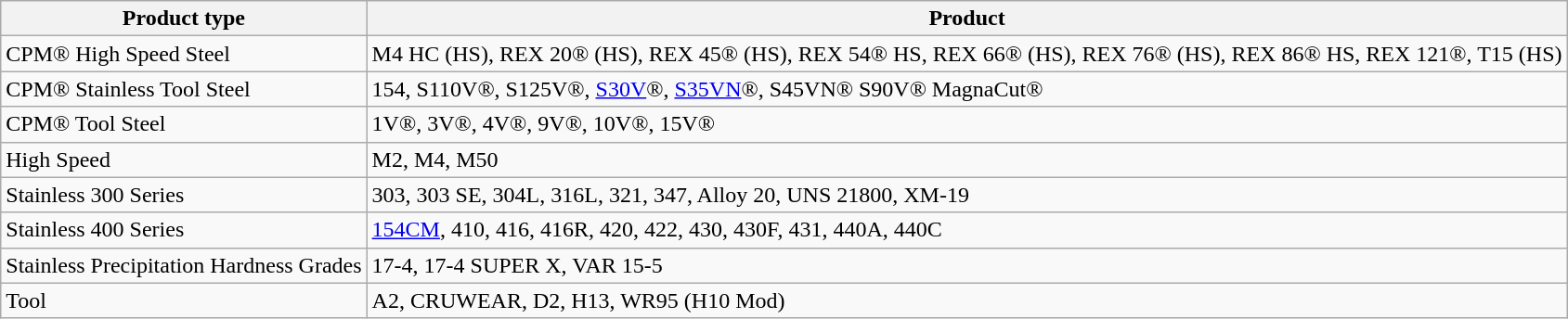<table class="wikitable">
<tr>
<th>Product type</th>
<th>Product</th>
</tr>
<tr>
<td>CPM® High Speed Steel</td>
<td>M4 HC (HS), REX 20® (HS), REX 45® (HS), REX 54® HS, REX 66® (HS), REX 76® (HS), REX 86® HS, REX 121®, T15 (HS)</td>
</tr>
<tr>
<td>CPM® Stainless Tool Steel</td>
<td>154, S110V®, S125V®, <a href='#'>S30V</a>®, <a href='#'>S35VN</a>®, S45VN® S90V® MagnaCut®</td>
</tr>
<tr>
<td>CPM® Tool Steel</td>
<td>1V®, 3V®, 4V®, 9V®, 10V®, 15V®</td>
</tr>
<tr>
<td>High Speed</td>
<td>M2, M4, M50</td>
</tr>
<tr>
<td>Stainless 300 Series</td>
<td>303, 303 SE, 304L, 316L, 321, 347, Alloy 20, UNS 21800, XM-19</td>
</tr>
<tr>
<td>Stainless 400 Series</td>
<td><a href='#'>154CM</a>, 410, 416, 416R, 420, 422, 430, 430F, 431, 440A, 440C</td>
</tr>
<tr>
<td>Stainless Precipitation Hardness Grades</td>
<td>17-4, 17-4 SUPER X, VAR 15-5</td>
</tr>
<tr>
<td>Tool</td>
<td>A2, CRUWEAR, D2, H13, WR95 (H10 Mod)</td>
</tr>
</table>
